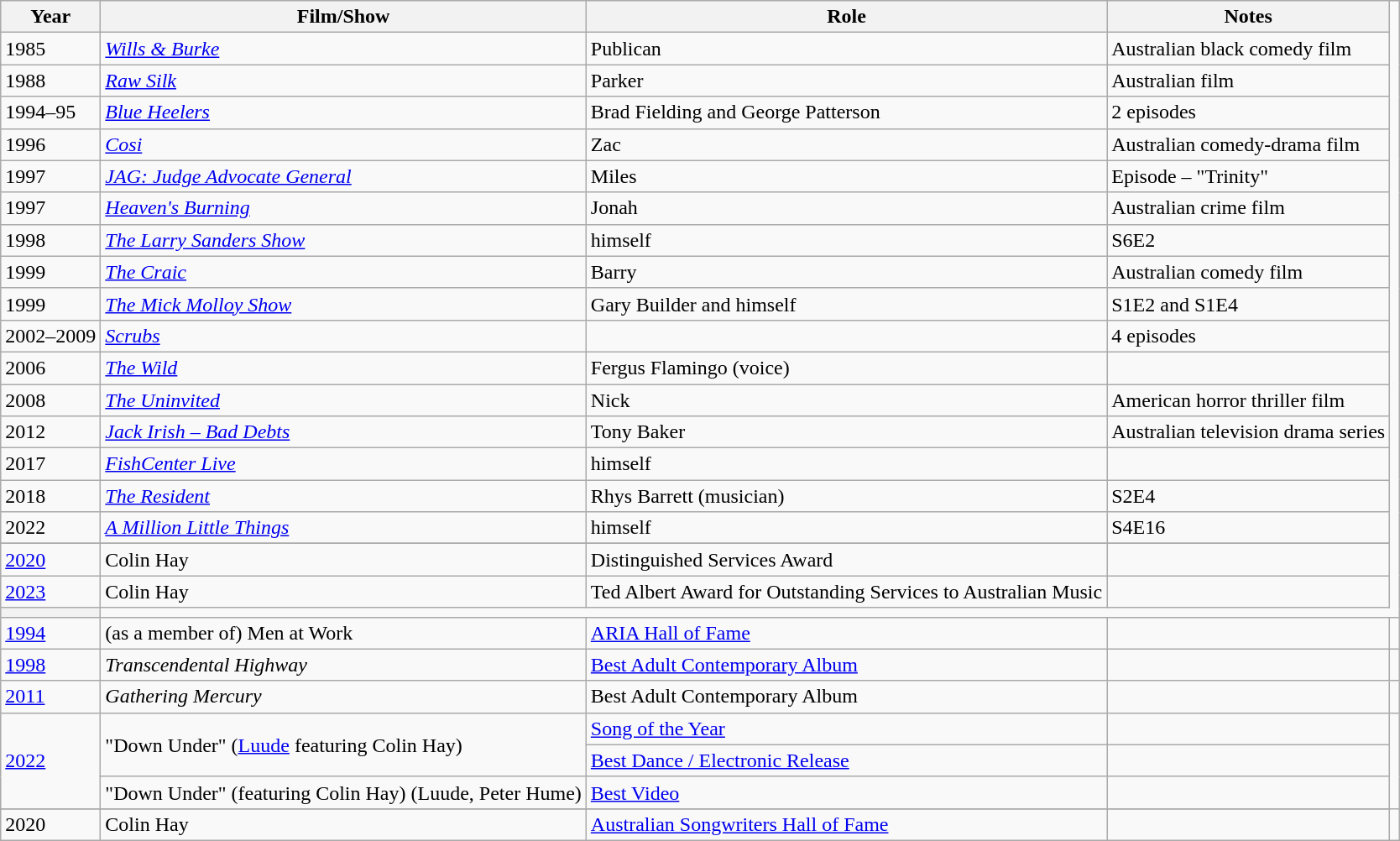<table class="wikitable">
<tr>
<th>Year</th>
<th>Film/Show</th>
<th>Role</th>
<th>Notes</th>
</tr>
<tr>
<td>1985</td>
<td><em><a href='#'>Wills & Burke</a></em></td>
<td>Publican</td>
<td>Australian black comedy film</td>
</tr>
<tr>
<td>1988</td>
<td><em><a href='#'>Raw Silk</a></em></td>
<td>Parker</td>
<td>Australian film</td>
</tr>
<tr>
<td>1994–95</td>
<td><em><a href='#'>Blue Heelers</a></em></td>
<td>Brad Fielding and George Patterson</td>
<td>2 episodes</td>
</tr>
<tr>
<td>1996</td>
<td><em><a href='#'>Cosi</a></em></td>
<td>Zac</td>
<td>Australian comedy-drama film</td>
</tr>
<tr>
<td>1997</td>
<td><em><a href='#'>JAG: Judge Advocate General</a></em></td>
<td>Miles</td>
<td>Episode – "Trinity"</td>
</tr>
<tr>
<td>1997</td>
<td><em><a href='#'>Heaven's Burning</a></em></td>
<td>Jonah</td>
<td>Australian crime film</td>
</tr>
<tr>
<td>1998</td>
<td><em><a href='#'>The Larry Sanders Show</a></em></td>
<td>himself</td>
<td>S6E2</td>
</tr>
<tr>
<td>1999</td>
<td><em><a href='#'>The Craic</a></em></td>
<td>Barry</td>
<td>Australian comedy film</td>
</tr>
<tr>
<td>1999</td>
<td><em><a href='#'>The Mick Molloy Show</a></em></td>
<td>Gary Builder and himself</td>
<td>S1E2 and S1E4</td>
</tr>
<tr>
<td>2002–2009</td>
<td><em><a href='#'>Scrubs</a></em></td>
<td></td>
<td>4 episodes</td>
</tr>
<tr>
<td>2006</td>
<td><em><a href='#'>The Wild</a></em></td>
<td>Fergus Flamingo (voice)</td>
<td></td>
</tr>
<tr>
<td>2008</td>
<td><em><a href='#'>The Uninvited</a></em></td>
<td>Nick</td>
<td>American horror thriller film</td>
</tr>
<tr>
<td>2012</td>
<td><em><a href='#'>Jack Irish – Bad Debts</a></em></td>
<td>Tony Baker</td>
<td>Australian television drama series</td>
</tr>
<tr>
<td>2017</td>
<td><em><a href='#'>FishCenter Live</a></em></td>
<td>himself</td>
<td></td>
</tr>
<tr>
<td>2018</td>
<td><em><a href='#'>The Resident</a></em></td>
<td>Rhys Barrett (musician)</td>
<td>S2E4</td>
</tr>
<tr>
<td>2022</td>
<td><em><a href='#'>A Million Little Things</a></em></td>
<td>himself</td>
<td>S4E16</td>
</tr>
<tr>
</tr>
<tr>
<td><a href='#'>2020</a></td>
<td>Colin Hay</td>
<td>Distinguished Services Award</td>
<td></td>
</tr>
<tr>
<td><a href='#'>2023</a></td>
<td>Colin Hay</td>
<td>Ted Albert Award for Outstanding Services to Australian Music</td>
<td></td>
</tr>
<tr>
<th></th>
</tr>
<tr>
<td><a href='#'>1994</a></td>
<td>(as a member of) Men at Work</td>
<td><a href='#'>ARIA Hall of Fame</a></td>
<td></td>
<td></td>
</tr>
<tr>
<td><a href='#'>1998</a></td>
<td><em>Transcendental Highway</em></td>
<td><a href='#'>Best Adult Contemporary Album</a></td>
<td></td>
<td></td>
</tr>
<tr>
<td><a href='#'>2011</a></td>
<td><em>Gathering Mercury</em></td>
<td>Best Adult Contemporary Album</td>
<td></td>
<td></td>
</tr>
<tr>
<td rowspan="3"><a href='#'>2022</a></td>
<td rowspan="2">"Down Under" (<a href='#'>Luude</a> featuring Colin Hay)</td>
<td><a href='#'>Song of the Year</a></td>
<td></td>
<td rowspan="3"></td>
</tr>
<tr>
<td><a href='#'>Best Dance / Electronic Release</a></td>
<td></td>
</tr>
<tr>
<td>"Down Under" (featuring Colin Hay) (Luude, Peter Hume)</td>
<td><a href='#'>Best Video</a></td>
<td></td>
</tr>
<tr>
</tr>
<tr>
<td>2020</td>
<td>Colin Hay</td>
<td><a href='#'>Australian Songwriters Hall of Fame</a></td>
<td></td>
</tr>
</table>
